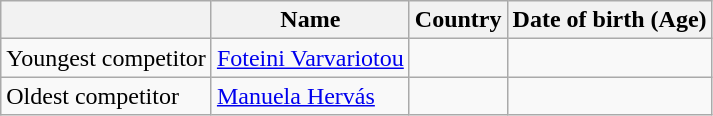<table class="wikitable">
<tr>
<th></th>
<th>Name</th>
<th>Country</th>
<th>Date of birth (Age)</th>
</tr>
<tr>
<td>Youngest competitor</td>
<td><a href='#'>Foteini Varvariotou</a></td>
<td></td>
<td></td>
</tr>
<tr>
<td>Oldest competitor</td>
<td><a href='#'>Manuela Hervás</a></td>
<td></td>
<td></td>
</tr>
</table>
